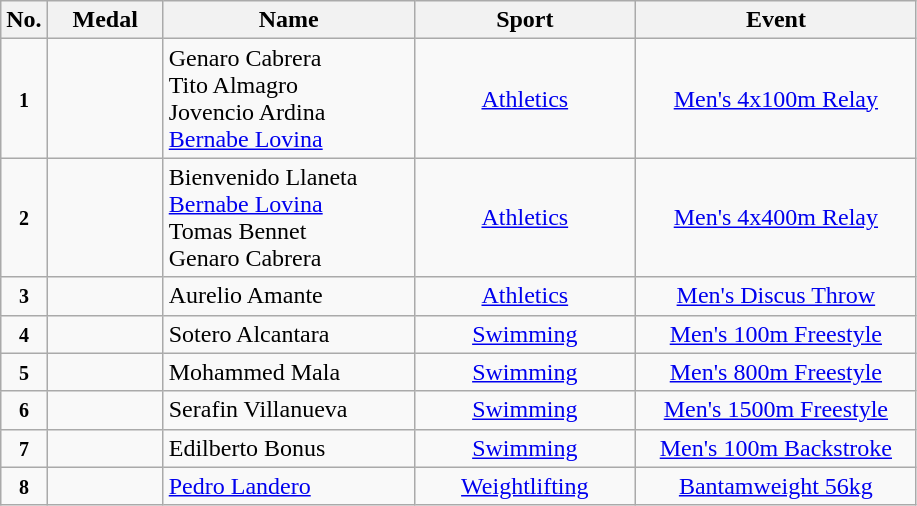<table class="wikitable" style="font-size:100%; text-align:center;">
<tr>
<th width="10">No.</th>
<th width="70">Medal</th>
<th width="160">Name</th>
<th width="140">Sport</th>
<th width="180">Event</th>
</tr>
<tr>
<td><small><strong>1</strong></small></td>
<td></td>
<td align=left>Genaro Cabrera<br>Tito Almagro<br>Jovencio Ardina<br><a href='#'>Bernabe Lovina</a></td>
<td> <a href='#'>Athletics</a></td>
<td><a href='#'>Men's 4x100m Relay</a></td>
</tr>
<tr>
<td><small><strong>2</strong></small></td>
<td></td>
<td align=left>Bienvenido Llaneta<br><a href='#'>Bernabe Lovina</a><br>Tomas Bennet<br>Genaro Cabrera</td>
<td> <a href='#'>Athletics</a></td>
<td><a href='#'>Men's 4x400m Relay</a></td>
</tr>
<tr>
<td><small><strong>3</strong></small></td>
<td></td>
<td align=left>Aurelio Amante</td>
<td> <a href='#'>Athletics</a></td>
<td><a href='#'>Men's Discus Throw</a></td>
</tr>
<tr>
<td><small><strong>4</strong></small></td>
<td></td>
<td align=left>Sotero Alcantara</td>
<td> <a href='#'>Swimming</a></td>
<td><a href='#'>Men's 100m Freestyle</a></td>
</tr>
<tr>
<td><small><strong>5</strong></small></td>
<td></td>
<td align=left>Mohammed Mala</td>
<td> <a href='#'>Swimming</a></td>
<td><a href='#'>Men's 800m Freestyle</a></td>
</tr>
<tr>
<td><small><strong>6</strong></small></td>
<td></td>
<td align=left>Serafin Villanueva</td>
<td> <a href='#'>Swimming</a></td>
<td><a href='#'>Men's 1500m Freestyle</a></td>
</tr>
<tr>
<td><small><strong>7</strong></small></td>
<td></td>
<td align=left>Edilberto Bonus</td>
<td> <a href='#'>Swimming</a></td>
<td><a href='#'>Men's 100m Backstroke</a></td>
</tr>
<tr>
<td><small><strong>8</strong></small></td>
<td></td>
<td align=left><a href='#'>Pedro Landero</a></td>
<td> <a href='#'>Weightlifting</a></td>
<td><a href='#'>Bantamweight 56kg</a></td>
</tr>
</table>
